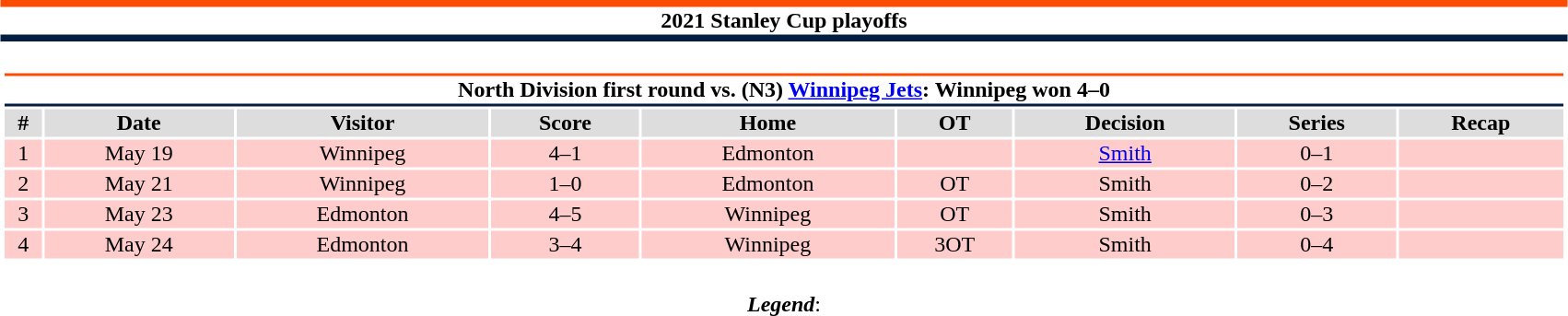<table class="toccolours" style="width:90%; clear:both; margin:1.5em auto; text-align:center;">
<tr>
<th colspan="9" style="background:#FFFFFF; border-top:#FC4C02 5px solid; border-bottom:#041E42 5px solid;">2021 Stanley Cup playoffs</th>
</tr>
<tr>
<td colspan="9"><br><table class="toccolours collapsible collapsed" style="width:100%;">
<tr>
<th colspan="9" style="background:#FFFFFF; border-top:#FC4C02 2px solid; border-bottom:#041E42 2px solid;">North Division first round vs. (N3) <a href='#'>Winnipeg Jets</a>: Winnipeg won 4–0</th>
</tr>
<tr style="background:#ddd;">
<th>#</th>
<th>Date</th>
<th>Visitor</th>
<th>Score</th>
<th>Home</th>
<th>OT</th>
<th>Decision</th>
<th>Series</th>
<th>Recap</th>
</tr>
<tr style="background:#fcc;">
<td>1</td>
<td>May 19</td>
<td>Winnipeg</td>
<td>4–1</td>
<td>Edmonton</td>
<td></td>
<td><a href='#'>Smith</a></td>
<td>0–1</td>
<td></td>
</tr>
<tr style="background:#fcc;">
<td>2</td>
<td>May 21</td>
<td>Winnipeg</td>
<td>1–0</td>
<td>Edmonton</td>
<td>OT</td>
<td>Smith</td>
<td>0–2</td>
<td></td>
</tr>
<tr style="background:#fcc;">
<td>3</td>
<td>May 23</td>
<td>Edmonton</td>
<td>4–5</td>
<td>Winnipeg</td>
<td>OT</td>
<td>Smith</td>
<td>0–3</td>
<td></td>
</tr>
<tr style="background:#fcc;">
<td>4</td>
<td>May 24</td>
<td>Edmonton</td>
<td>3–4</td>
<td>Winnipeg</td>
<td>3OT</td>
<td>Smith</td>
<td>0–4</td>
<td></td>
</tr>
</table>
</td>
</tr>
<tr>
<td colspan="9" style="text-align:center;"><br><strong><em>Legend</em></strong>:

</td>
</tr>
</table>
